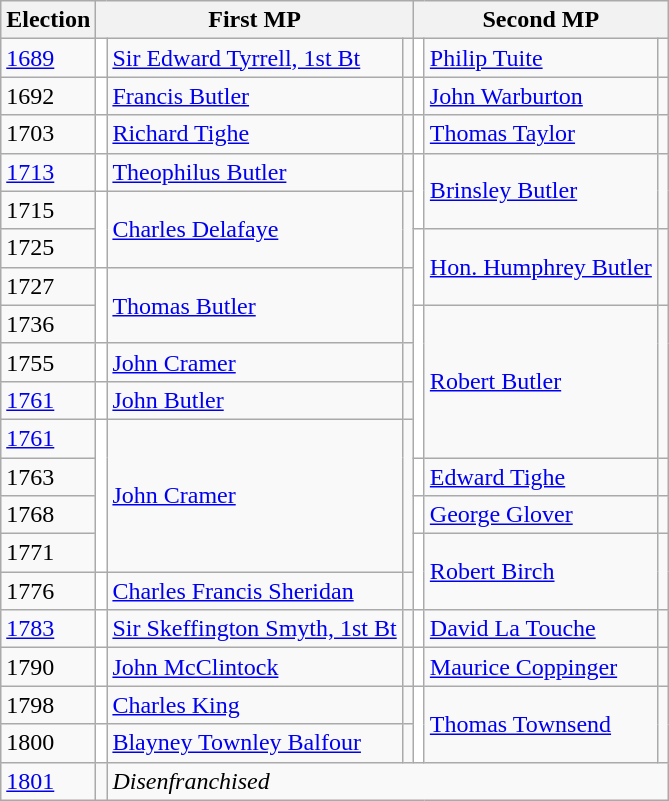<table class="wikitable">
<tr>
<th>Election</th>
<th colspan=3>First MP</th>
<th colspan=3>Second MP</th>
</tr>
<tr>
<td><a href='#'>1689</a></td>
<td style="background-color: white"></td>
<td><a href='#'>Sir Edward Tyrrell, 1st Bt</a></td>
<td></td>
<td style="background-color: white"></td>
<td><a href='#'>Philip Tuite</a></td>
<td></td>
</tr>
<tr>
<td>1692</td>
<td style="background-color: white"></td>
<td><a href='#'>Francis Butler</a></td>
<td></td>
<td style="background-color: white"></td>
<td><a href='#'>John Warburton</a></td>
<td></td>
</tr>
<tr>
<td>1703</td>
<td style="background-color: white"></td>
<td><a href='#'>Richard Tighe</a></td>
<td></td>
<td style="background-color: white"></td>
<td><a href='#'>Thomas Taylor</a></td>
<td></td>
</tr>
<tr>
<td><a href='#'>1713</a></td>
<td style="background-color: white"></td>
<td><a href='#'>Theophilus Butler</a></td>
<td></td>
<td rowspan="2" style="background-color: white"></td>
<td rowspan="2"><a href='#'>Brinsley Butler</a></td>
<td rowspan="2"></td>
</tr>
<tr>
<td>1715</td>
<td rowspan="2" style="background-color: white"></td>
<td rowspan="2"><a href='#'>Charles Delafaye</a></td>
<td rowspan="2"></td>
</tr>
<tr>
<td>1725</td>
<td rowspan="2" style="background-color: white"></td>
<td rowspan="2"><a href='#'>Hon. Humphrey Butler</a></td>
<td rowspan="2"></td>
</tr>
<tr>
<td>1727</td>
<td rowspan="2" style="background-color: white"></td>
<td rowspan="2"><a href='#'>Thomas Butler</a></td>
<td rowspan="2"></td>
</tr>
<tr>
<td>1736</td>
<td rowspan="4" style="background-color: white"></td>
<td rowspan="4"><a href='#'>Robert Butler</a></td>
<td rowspan="4"></td>
</tr>
<tr>
<td>1755</td>
<td style="background-color: white"></td>
<td><a href='#'>John Cramer</a></td>
<td></td>
</tr>
<tr>
<td><a href='#'>1761</a></td>
<td style="background-color: white"></td>
<td><a href='#'>John Butler</a></td>
<td></td>
</tr>
<tr>
<td><a href='#'>1761</a></td>
<td rowspan="4" style="background-color: white"></td>
<td rowspan="4"><a href='#'>John Cramer</a></td>
<td rowspan="4"></td>
</tr>
<tr>
<td>1763</td>
<td style="background-color: white"></td>
<td><a href='#'>Edward Tighe</a></td>
<td></td>
</tr>
<tr>
<td>1768</td>
<td style="background-color: white"></td>
<td><a href='#'>George Glover</a></td>
<td></td>
</tr>
<tr>
<td>1771</td>
<td rowspan="2" style="background-color: white"></td>
<td rowspan="2"><a href='#'>Robert Birch</a></td>
<td rowspan="2"></td>
</tr>
<tr>
<td>1776</td>
<td style="background-color: white"></td>
<td><a href='#'>Charles Francis Sheridan</a></td>
<td></td>
</tr>
<tr>
<td><a href='#'>1783</a></td>
<td style="background-color: white"></td>
<td><a href='#'>Sir Skeffington Smyth, 1st Bt</a></td>
<td></td>
<td style="background-color: white"></td>
<td><a href='#'>David La Touche</a></td>
<td></td>
</tr>
<tr>
<td>1790</td>
<td style="background-color: white"></td>
<td><a href='#'>John McClintock</a></td>
<td></td>
<td style="background-color: white"></td>
<td><a href='#'>Maurice Coppinger</a></td>
<td></td>
</tr>
<tr>
<td>1798</td>
<td style="background-color: white"></td>
<td><a href='#'>Charles King</a></td>
<td></td>
<td rowspan="2" style="background-color: white"></td>
<td rowspan="2"><a href='#'>Thomas Townsend</a></td>
<td rowspan="2"></td>
</tr>
<tr>
<td>1800</td>
<td style="background-color: white"></td>
<td><a href='#'>Blayney Townley Balfour</a></td>
<td></td>
</tr>
<tr>
<td><a href='#'>1801</a></td>
<td></td>
<td colspan="5"><em>Disenfranchised</em></td>
</tr>
</table>
